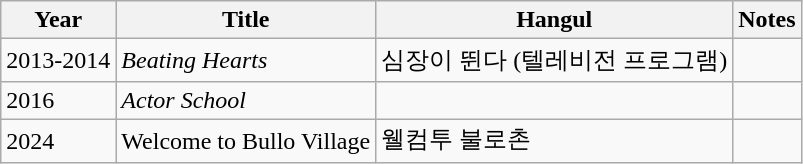<table class="wikitable sortable">
<tr>
<th>Year</th>
<th>Title</th>
<th>Hangul</th>
<th>Notes</th>
</tr>
<tr>
<td>2013-2014</td>
<td><em>Beating Hearts</em></td>
<td>심장이 뛴다 (텔레비전 프로그램)</td>
<td></td>
</tr>
<tr>
<td>2016</td>
<td><em>Actor School</em></td>
<td></td>
<td></td>
</tr>
<tr>
<td>2024</td>
<td>Welcome to Bullo Village</td>
<td>웰컴투 불로촌</td>
<td></td>
</tr>
</table>
